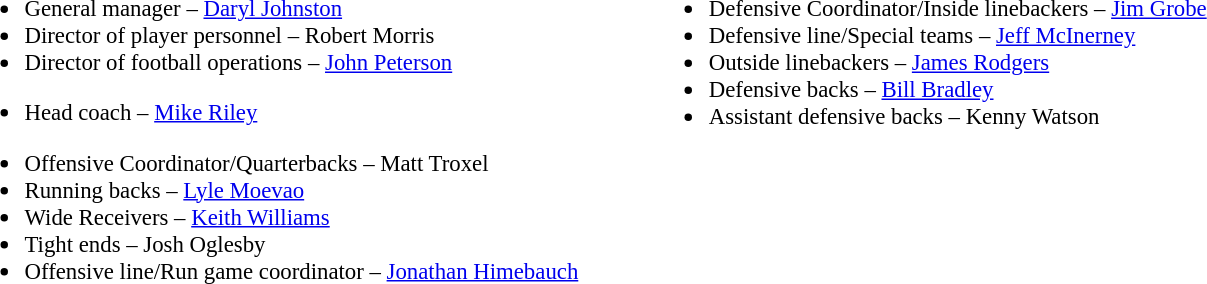<table class="toccolours" style="text-align: left;">
<tr>
<td colspan=7 style="text-align:right;"></td>
</tr>
<tr>
<td style="vertical-align:top;"></td>
<td style="font-size: 95%;vertical-align:top;"><br><ul><li>General manager – <a href='#'>Daryl Johnston</a></li><li>Director of player personnel – Robert Morris</li><li>Director of football operations – <a href='#'>John Peterson</a></li></ul><ul><li>Head coach – <a href='#'>Mike Riley</a></li></ul><ul><li>Offensive Coordinator/Quarterbacks – Matt Troxel</li><li>Running backs – <a href='#'>Lyle Moevao</a></li><li>Wide Receivers – <a href='#'>Keith Williams</a></li><li>Tight ends – Josh Oglesby</li><li>Offensive line/Run game coordinator – <a href='#'>Jonathan Himebauch</a></li></ul></td>
<td width="35"> </td>
<td style="vertical-align:top;"></td>
<td style="font-size: 95%;vertical-align:top;"><br><ul><li>Defensive Coordinator/Inside linebackers – <a href='#'>Jim Grobe</a></li><li>Defensive line/Special teams – <a href='#'>Jeff McInerney</a></li><li>Outside linebackers – <a href='#'>James Rodgers</a></li><li>Defensive backs – <a href='#'>Bill Bradley</a></li><li>Assistant defensive backs – Kenny Watson</li></ul></td>
</tr>
</table>
